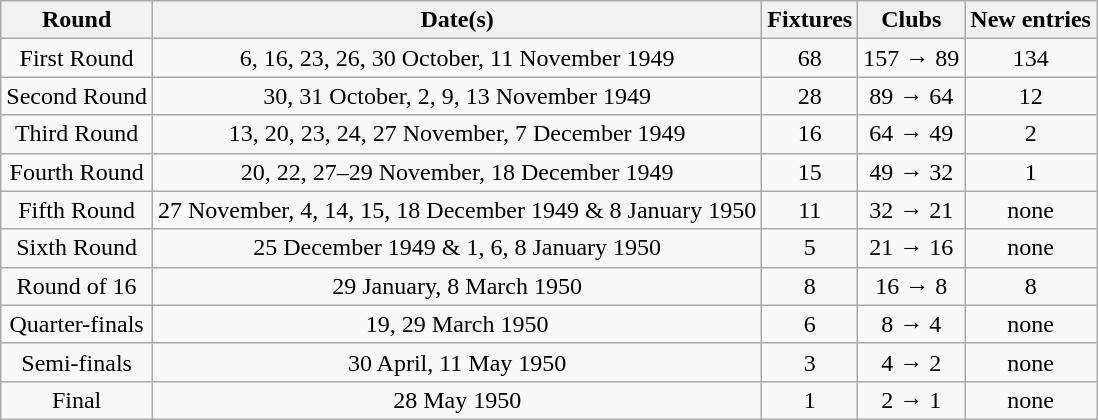<table class="wikitable" style="text-align:center">
<tr>
<th>Round</th>
<th>Date(s)</th>
<th>Fixtures</th>
<th>Clubs</th>
<th>New entries</th>
</tr>
<tr>
<td>First Round</td>
<td>6, 16, 23, 26, 30 October, 11 November 1949</td>
<td>68</td>
<td>157 → 89</td>
<td>134</td>
</tr>
<tr>
<td>Second Round</td>
<td>30, 31 October, 2, 9, 13 November 1949</td>
<td>28</td>
<td>89 → 64</td>
<td>12</td>
</tr>
<tr>
<td>Third Round</td>
<td>13, 20, 23, 24, 27 November, 7 December 1949</td>
<td>16</td>
<td>64 → 49</td>
<td>2</td>
</tr>
<tr>
<td>Fourth Round</td>
<td>20, 22, 27–29 November, 18 December 1949</td>
<td>15</td>
<td>49 → 32</td>
<td>1</td>
</tr>
<tr>
<td>Fifth Round</td>
<td>27 November, 4, 14, 15, 18 December 1949 & 8 January 1950</td>
<td>11</td>
<td>32 → 21</td>
<td>none</td>
</tr>
<tr>
<td>Sixth Round</td>
<td>25 December 1949 & 1, 6, 8 January 1950</td>
<td>5</td>
<td>21 → 16</td>
<td>none</td>
</tr>
<tr>
<td>Round of 16</td>
<td>29 January, 8 March 1950</td>
<td>8</td>
<td>16 → 8</td>
<td>8</td>
</tr>
<tr>
<td>Quarter-finals</td>
<td>19, 29 March 1950</td>
<td>6</td>
<td>8 → 4</td>
<td>none</td>
</tr>
<tr>
<td>Semi-finals</td>
<td>30 April, 11 May 1950</td>
<td>3</td>
<td>4 → 2</td>
<td>none</td>
</tr>
<tr>
<td>Final</td>
<td>28 May 1950</td>
<td>1</td>
<td>2 → 1</td>
<td>none</td>
</tr>
</table>
